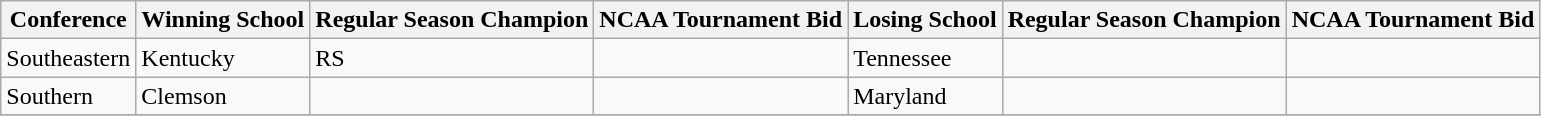<table class="wikitable">
<tr>
<th>Conference</th>
<th>Winning School</th>
<th>Regular Season Champion</th>
<th>NCAA Tournament Bid</th>
<th>Losing School</th>
<th>Regular Season Champion</th>
<th>NCAA Tournament Bid</th>
</tr>
<tr>
<td>Southeastern</td>
<td>Kentucky</td>
<td>RS</td>
<td></td>
<td>Tennessee</td>
<td></td>
<td></td>
</tr>
<tr>
<td>Southern</td>
<td>Clemson</td>
<td></td>
<td></td>
<td>Maryland</td>
<td></td>
<td></td>
</tr>
<tr>
</tr>
</table>
